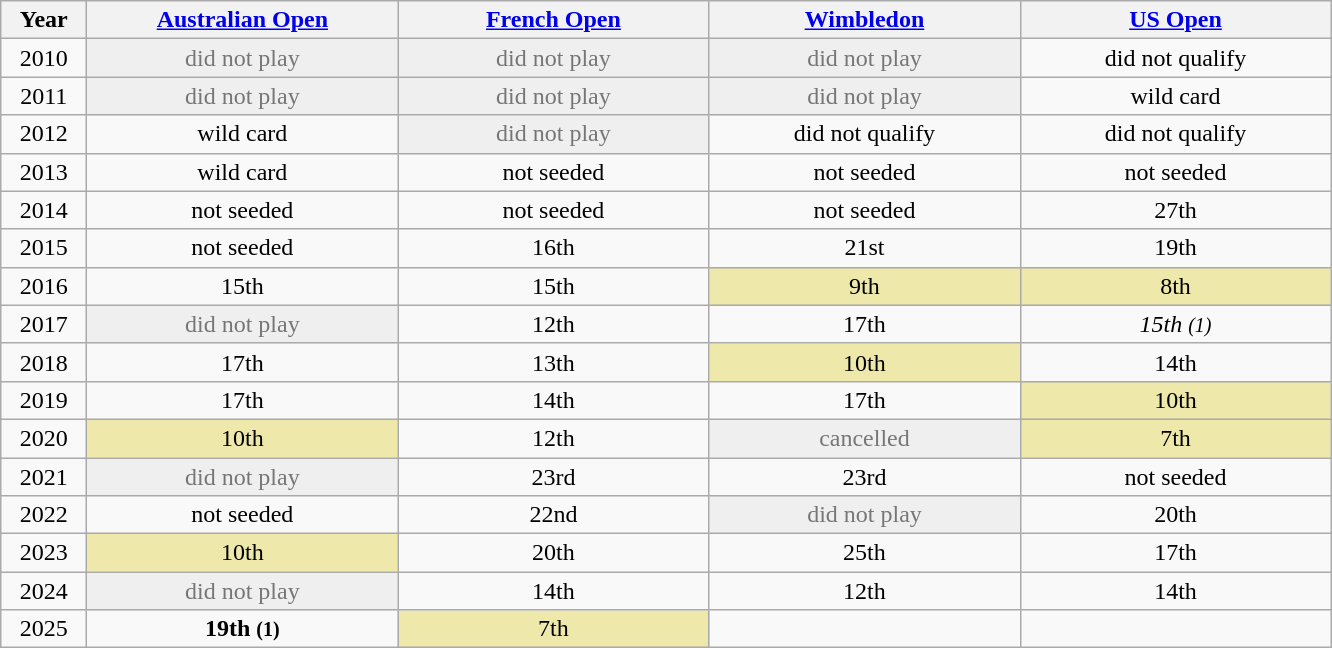<table class=wikitable style=text-align:center>
<tr>
<th width=50>Year</th>
<th width=200><a href='#'>Australian Open</a></th>
<th width=200><a href='#'>French Open</a></th>
<th width=200><a href='#'>Wimbledon</a></th>
<th width=200><a href='#'>US Open</a></th>
</tr>
<tr>
<td>2010</td>
<td style=color:#767676 bgcolor=efefef>did not play</td>
<td style=color:#767676 bgcolor=efefef>did not play</td>
<td style=color:#767676 bgcolor=efefef>did not play</td>
<td>did not qualify</td>
</tr>
<tr>
<td>2011</td>
<td style=color:#767676 bgcolor=efefef>did not play</td>
<td style=color:#767676 bgcolor=efefef>did not play</td>
<td style=color:#767676 bgcolor=efefef>did not play</td>
<td>wild card</td>
</tr>
<tr>
<td>2012</td>
<td>wild card</td>
<td style=color:#767676 bgcolor=efefef>did not play</td>
<td>did not qualify</td>
<td>did not qualify</td>
</tr>
<tr>
<td>2013</td>
<td>wild card</td>
<td>not seeded</td>
<td>not seeded</td>
<td>not seeded</td>
</tr>
<tr>
<td>2014</td>
<td>not seeded</td>
<td>not seeded</td>
<td>not seeded</td>
<td>27th</td>
</tr>
<tr>
<td>2015</td>
<td>not seeded</td>
<td>16th</td>
<td>21st</td>
<td>19th</td>
</tr>
<tr>
<td>2016</td>
<td>15th</td>
<td>15th</td>
<td bgcolor=#eee8aa>9th</td>
<td bgcolor=#eee8aa>8th</td>
</tr>
<tr>
<td>2017</td>
<td style=color:#767676 bgcolor=efefef>did not play</td>
<td>12th</td>
<td>17th</td>
<td><em>15th <small>(1)</small></em></td>
</tr>
<tr>
<td>2018</td>
<td>17th</td>
<td>13th</td>
<td bgcolor=#eee8aa>10th</td>
<td>14th</td>
</tr>
<tr>
<td>2019</td>
<td>17th</td>
<td>14th</td>
<td>17th</td>
<td bgcolor=#eee8aa>10th</td>
</tr>
<tr>
<td>2020</td>
<td bgcolor=#eee8aa>10th</td>
<td>12th</td>
<td style=color:#767676 bgcolor=efefef>cancelled</td>
<td bgcolor=#eee8aa>7th</td>
</tr>
<tr>
<td>2021</td>
<td style=color:#767676 bgcolor=efefef>did not play</td>
<td>23rd</td>
<td>23rd</td>
<td>not seeded</td>
</tr>
<tr>
<td>2022</td>
<td>not seeded</td>
<td>22nd</td>
<td style=color:#767676 bgcolor=efefef>did not play</td>
<td>20th</td>
</tr>
<tr>
<td>2023</td>
<td bgcolor=#eee8aa>10th</td>
<td>20th</td>
<td>25th</td>
<td>17th</td>
</tr>
<tr>
<td>2024</td>
<td style=color:#767676 bgcolor=efefef>did not play</td>
<td>14th</td>
<td>12th</td>
<td>14th</td>
</tr>
<tr>
<td>2025</td>
<td><strong>19th <small>(1)</small></strong></td>
<td bgcolor=#eee8aa>7th</td>
<td></td>
<td></td>
</tr>
</table>
